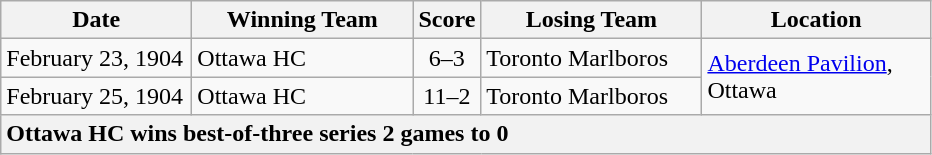<table class="wikitable">
<tr>
<th width="120">Date</th>
<th width="140">Winning Team</th>
<th width="5">Score</th>
<th width="140">Losing Team</th>
<th width="145">Location</th>
</tr>
<tr>
<td>February 23, 1904</td>
<td>Ottawa HC</td>
<td align="center">6–3</td>
<td>Toronto Marlboros</td>
<td rowspan="2"><a href='#'>Aberdeen Pavilion</a>, Ottawa</td>
</tr>
<tr>
<td>February 25, 1904</td>
<td>Ottawa HC</td>
<td align="center">11–2</td>
<td>Toronto Marlboros</td>
</tr>
<tr>
<th colspan="5" style="text-align:left;">Ottawa HC wins best-of-three series 2 games to 0</th>
</tr>
</table>
